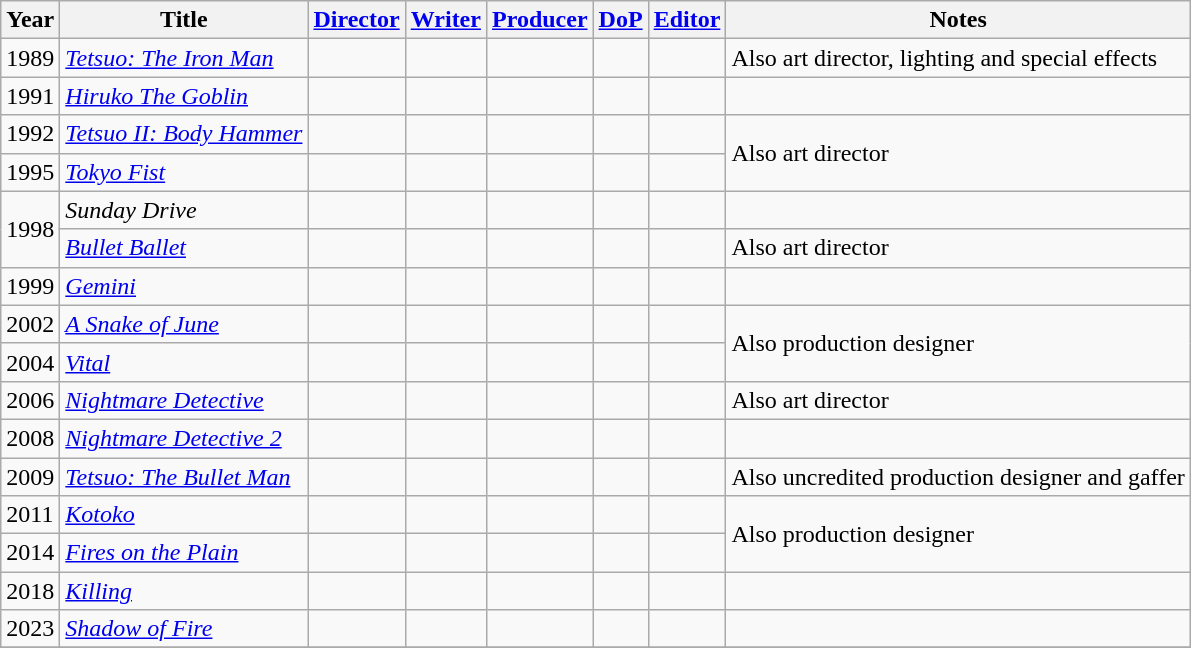<table class="wikitable">
<tr>
<th>Year</th>
<th>Title</th>
<th><a href='#'>Director</a></th>
<th><a href='#'>Writer</a></th>
<th><a href='#'>Producer</a></th>
<th><a href='#'>DoP</a></th>
<th><a href='#'>Editor</a></th>
<th>Notes</th>
</tr>
<tr>
<td>1989</td>
<td><em><a href='#'>Tetsuo: The Iron Man</a></em></td>
<td></td>
<td></td>
<td></td>
<td></td>
<td></td>
<td>Also art director, lighting and special effects</td>
</tr>
<tr>
<td>1991</td>
<td><em><a href='#'>Hiruko The Goblin</a></em></td>
<td></td>
<td></td>
<td></td>
<td></td>
<td></td>
<td></td>
</tr>
<tr>
<td>1992</td>
<td><em><a href='#'>Tetsuo II: Body Hammer</a></em></td>
<td></td>
<td></td>
<td></td>
<td></td>
<td></td>
<td rowspan=2>Also art director</td>
</tr>
<tr>
<td>1995</td>
<td><em><a href='#'>Tokyo Fist</a></em></td>
<td></td>
<td></td>
<td></td>
<td></td>
<td></td>
</tr>
<tr>
<td rowspan=2>1998</td>
<td><em>Sunday Drive</em></td>
<td></td>
<td></td>
<td></td>
<td></td>
<td></td>
<td></td>
</tr>
<tr>
<td><em><a href='#'>Bullet Ballet</a></em></td>
<td></td>
<td></td>
<td></td>
<td></td>
<td></td>
<td>Also art director</td>
</tr>
<tr>
<td>1999</td>
<td><em><a href='#'>Gemini</a></em></td>
<td></td>
<td></td>
<td></td>
<td></td>
<td></td>
<td></td>
</tr>
<tr>
<td>2002</td>
<td><em><a href='#'>A Snake of June</a></em></td>
<td></td>
<td></td>
<td></td>
<td></td>
<td></td>
<td rowspan=2>Also production designer</td>
</tr>
<tr>
<td>2004</td>
<td><em><a href='#'>Vital</a></em></td>
<td></td>
<td></td>
<td></td>
<td></td>
<td></td>
</tr>
<tr>
<td>2006</td>
<td><em><a href='#'>Nightmare Detective</a></em></td>
<td></td>
<td></td>
<td></td>
<td></td>
<td></td>
<td>Also art director</td>
</tr>
<tr>
<td>2008</td>
<td><em><a href='#'>Nightmare Detective 2</a></em></td>
<td></td>
<td></td>
<td></td>
<td></td>
<td></td>
<td></td>
</tr>
<tr>
<td>2009</td>
<td><em><a href='#'>Tetsuo: The Bullet Man</a></em></td>
<td></td>
<td></td>
<td></td>
<td></td>
<td></td>
<td>Also uncredited production designer and gaffer</td>
</tr>
<tr>
<td>2011</td>
<td><em><a href='#'>Kotoko</a></em></td>
<td></td>
<td></td>
<td></td>
<td></td>
<td></td>
<td rowspan=2>Also production designer</td>
</tr>
<tr>
<td>2014</td>
<td><em><a href='#'>Fires on the Plain</a></em></td>
<td></td>
<td></td>
<td></td>
<td></td>
<td></td>
</tr>
<tr>
<td>2018</td>
<td><em><a href='#'>Killing</a></em></td>
<td></td>
<td></td>
<td></td>
<td></td>
<td></td>
<td></td>
</tr>
<tr>
<td>2023</td>
<td><em><a href='#'>Shadow of Fire</a></em></td>
<td></td>
<td></td>
<td></td>
<td></td>
<td></td>
<td></td>
</tr>
<tr>
</tr>
</table>
